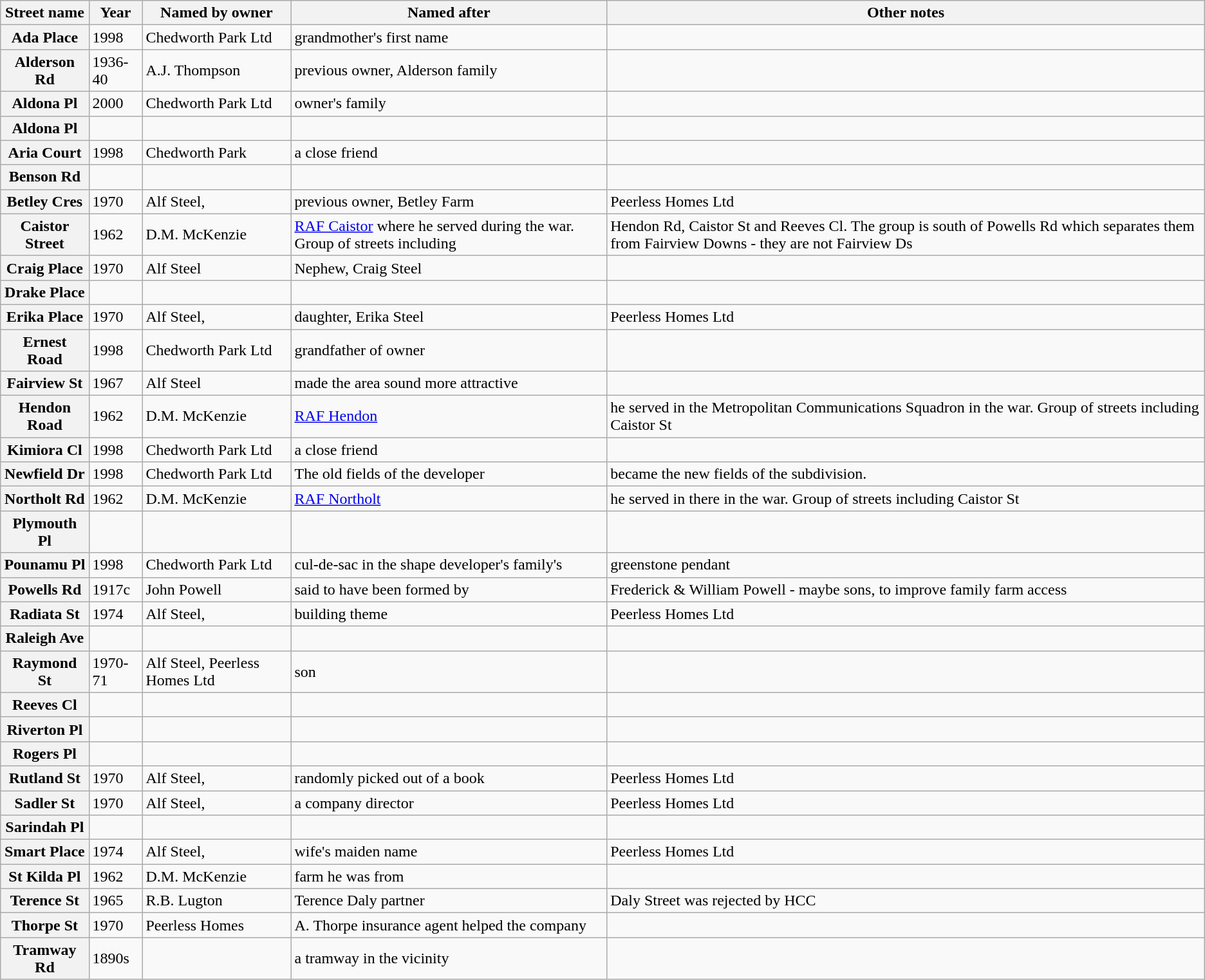<table class="wikitable sortable" border="1">
<tr>
<th>Street name</th>
<th><strong>Year</strong></th>
<th><strong>Named by owner</strong></th>
<th><strong>Named after</strong></th>
<th><strong>Other notes</strong></th>
</tr>
<tr>
<th>Ada Place</th>
<td>1998</td>
<td>Chedworth Park Ltd</td>
<td>grandmother's first name</td>
<td></td>
</tr>
<tr>
<th>Alderson Rd</th>
<td>1936-40</td>
<td>A.J. Thompson</td>
<td>previous owner, Alderson family</td>
<td></td>
</tr>
<tr>
<th>Aldona Pl</th>
<td>2000</td>
<td>Chedworth Park Ltd</td>
<td>owner's family</td>
<td></td>
</tr>
<tr>
<th>Aldona Pl</th>
<td></td>
<td></td>
<td></td>
<td></td>
</tr>
<tr>
<th>Aria Court</th>
<td>1998</td>
<td>Chedworth Park</td>
<td>a close friend</td>
<td></td>
</tr>
<tr>
<th>Benson Rd</th>
<td></td>
<td></td>
<td></td>
<td></td>
</tr>
<tr>
<th>Betley Cres</th>
<td>1970</td>
<td>Alf Steel,</td>
<td>previous owner, Betley Farm</td>
<td>Peerless Homes Ltd</td>
</tr>
<tr>
<th>Caistor Street</th>
<td>1962</td>
<td>D.M. McKenzie</td>
<td><a href='#'>RAF Caistor</a> where he served during the war. Group of streets including</td>
<td>Hendon Rd, Caistor St and Reeves Cl. The group is south of Powells Rd which separates them from Fairview Downs - they are not Fairview Ds</td>
</tr>
<tr>
<th>Craig Place</th>
<td>1970</td>
<td>Alf Steel</td>
<td>Nephew, Craig Steel</td>
<td></td>
</tr>
<tr>
<th>Drake Place</th>
<td></td>
<td></td>
<td></td>
<td></td>
</tr>
<tr>
<th>Erika Place</th>
<td>1970</td>
<td>Alf Steel,</td>
<td>daughter, Erika Steel</td>
<td>Peerless Homes Ltd</td>
</tr>
<tr>
<th>Ernest Road</th>
<td>1998</td>
<td>Chedworth Park Ltd</td>
<td>grandfather of owner</td>
<td></td>
</tr>
<tr>
<th>Fairview St</th>
<td>1967</td>
<td>Alf Steel</td>
<td>made the area sound more attractive</td>
<td></td>
</tr>
<tr>
<th>Hendon Road</th>
<td>1962</td>
<td>D.M. McKenzie</td>
<td><a href='#'>RAF Hendon</a></td>
<td>he served in the Metropolitan Communications Squadron in the war. Group of streets including Caistor St</td>
</tr>
<tr>
<th>Kimiora Cl</th>
<td>1998</td>
<td>Chedworth Park Ltd</td>
<td>a close friend</td>
<td></td>
</tr>
<tr>
<th>Newfield Dr</th>
<td>1998</td>
<td>Chedworth Park Ltd</td>
<td>The old fields of the developer</td>
<td>became the new fields of the subdivision.</td>
</tr>
<tr>
<th>Northolt Rd</th>
<td>1962</td>
<td>D.M. McKenzie</td>
<td><a href='#'>RAF Northolt</a></td>
<td>he served in there in the war. Group of streets including Caistor St</td>
</tr>
<tr>
<th>Plymouth Pl</th>
<td></td>
<td></td>
<td></td>
<td></td>
</tr>
<tr>
<th>Pounamu Pl</th>
<td>1998</td>
<td>Chedworth Park Ltd</td>
<td>cul-de-sac in the shape developer's family's</td>
<td>greenstone pendant</td>
</tr>
<tr>
<th>Powells Rd</th>
<td>1917c</td>
<td>John Powell</td>
<td>said to have been formed by</td>
<td>Frederick & William Powell - maybe sons, to improve family farm access</td>
</tr>
<tr>
<th>Radiata St</th>
<td>1974</td>
<td>Alf Steel,</td>
<td>building theme</td>
<td>Peerless Homes Ltd</td>
</tr>
<tr>
<th>Raleigh Ave</th>
<td></td>
<td></td>
<td></td>
<td></td>
</tr>
<tr>
<th>Raymond St</th>
<td>1970-71</td>
<td>Alf Steel, Peerless Homes Ltd</td>
<td>son</td>
<td></td>
</tr>
<tr>
<th>Reeves Cl</th>
<td></td>
<td></td>
<td></td>
<td></td>
</tr>
<tr>
<th>Riverton Pl</th>
<td></td>
<td></td>
<td></td>
<td></td>
</tr>
<tr>
<th>Rogers Pl</th>
<td></td>
<td></td>
<td></td>
<td></td>
</tr>
<tr>
<th>Rutland St</th>
<td>1970</td>
<td>Alf Steel,</td>
<td>randomly picked out of a book</td>
<td>Peerless Homes Ltd</td>
</tr>
<tr>
<th>Sadler St</th>
<td>1970</td>
<td>Alf Steel,</td>
<td>a company director</td>
<td>Peerless Homes Ltd</td>
</tr>
<tr>
<th>Sarindah Pl</th>
<td></td>
<td></td>
<td></td>
<td></td>
</tr>
<tr>
<th>Smart Place</th>
<td>1974</td>
<td>Alf Steel,</td>
<td>wife's maiden name</td>
<td>Peerless Homes Ltd</td>
</tr>
<tr>
<th>St Kilda Pl</th>
<td>1962</td>
<td>D.M. McKenzie</td>
<td>farm he was from</td>
<td></td>
</tr>
<tr>
<th>Terence St</th>
<td>1965</td>
<td>R.B. Lugton</td>
<td>Terence Daly partner</td>
<td>Daly Street was rejected by HCC</td>
</tr>
<tr>
<th>Thorpe St</th>
<td>1970</td>
<td>Peerless Homes</td>
<td>A. Thorpe insurance agent helped the company</td>
<td></td>
</tr>
<tr>
<th>Tramway Rd</th>
<td>1890s</td>
<td></td>
<td>a tramway in the vicinity</td>
<td></td>
</tr>
</table>
